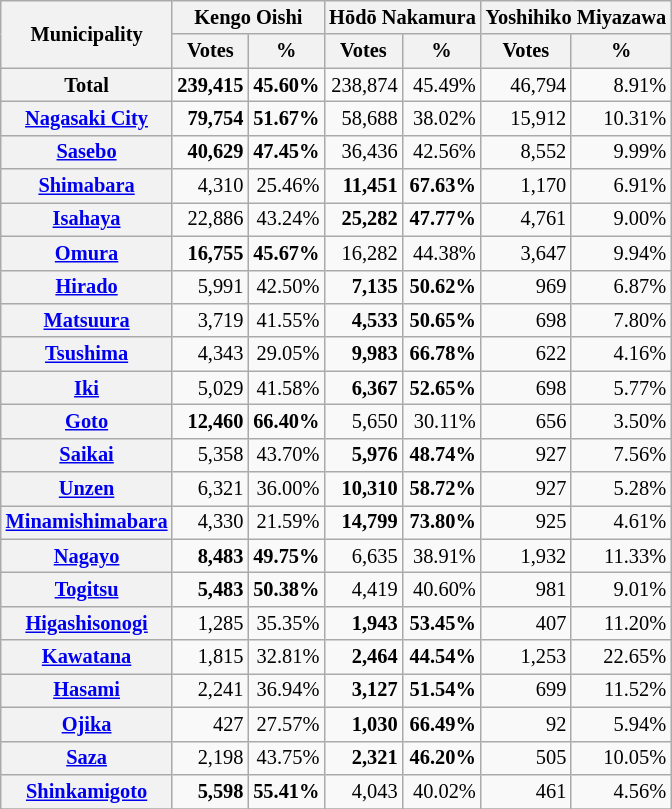<table class="wikitable sortable" style="text-align:right; font-size:85%">
<tr>
<th rowspan="2">Municipality</th>
<th colspan="2"><strong>Kengo Oishi</strong></th>
<th colspan="2"><strong>Hōdō Nakamura</strong></th>
<th colspan="2"><strong>Yoshihiko Miyazawa</strong></th>
</tr>
<tr>
<th>Votes</th>
<th>%</th>
<th>Votes</th>
<th>%</th>
<th>Votes</th>
<th>%</th>
</tr>
<tr>
<th>Total</th>
<td><strong>239,415</strong></td>
<td><strong>45.60%</strong></td>
<td>238,874</td>
<td>45.49%</td>
<td>46,794</td>
<td>8.91%</td>
</tr>
<tr>
<th><a href='#'>Nagasaki City</a></th>
<td><strong>79,754</strong></td>
<td><strong>51.67%</strong></td>
<td>58,688</td>
<td>38.02%</td>
<td>15,912</td>
<td>10.31%</td>
</tr>
<tr>
<th><a href='#'>Sasebo</a></th>
<td><strong>40,629</strong></td>
<td><strong>47.45%</strong></td>
<td>36,436</td>
<td>42.56%</td>
<td>8,552</td>
<td>9.99%</td>
</tr>
<tr>
<th><a href='#'>Shimabara</a></th>
<td>4,310</td>
<td>25.46%</td>
<td><strong>11,451</strong></td>
<td><strong>67.63%</strong></td>
<td>1,170</td>
<td>6.91%</td>
</tr>
<tr>
<th><a href='#'>Isahaya</a></th>
<td>22,886</td>
<td>43.24%</td>
<td><strong>25,282</strong></td>
<td><strong>47.77%</strong></td>
<td>4,761</td>
<td>9.00%</td>
</tr>
<tr>
<th><a href='#'>Omura</a></th>
<td><strong>16,755</strong></td>
<td><strong>45.67%</strong></td>
<td>16,282</td>
<td>44.38%</td>
<td>3,647</td>
<td>9.94%</td>
</tr>
<tr>
<th><a href='#'>Hirado</a></th>
<td>5,991</td>
<td>42.50%</td>
<td><strong>7,135</strong></td>
<td><strong>50.62%</strong></td>
<td>969</td>
<td>6.87%</td>
</tr>
<tr>
<th><a href='#'>Matsuura</a></th>
<td>3,719</td>
<td>41.55%</td>
<td><strong>4,533</strong></td>
<td><strong>50.65%</strong></td>
<td>698</td>
<td>7.80%</td>
</tr>
<tr>
<th><a href='#'>Tsushima</a></th>
<td>4,343</td>
<td>29.05%</td>
<td><strong>9,983</strong></td>
<td><strong>66.78%</strong></td>
<td>622</td>
<td>4.16%</td>
</tr>
<tr>
<th><a href='#'>Iki</a></th>
<td>5,029</td>
<td>41.58%</td>
<td><strong>6,367</strong></td>
<td><strong>52.65%</strong></td>
<td>698</td>
<td>5.77%</td>
</tr>
<tr>
<th><a href='#'>Goto</a></th>
<td><strong>12,460</strong></td>
<td><strong>66.40%</strong></td>
<td>5,650</td>
<td>30.11%</td>
<td>656</td>
<td>3.50%</td>
</tr>
<tr>
<th><a href='#'>Saikai</a></th>
<td>5,358</td>
<td>43.70%</td>
<td><strong>5,976</strong></td>
<td><strong>48.74%</strong></td>
<td>927</td>
<td>7.56%</td>
</tr>
<tr>
<th><a href='#'>Unzen</a></th>
<td>6,321</td>
<td>36.00%</td>
<td><strong>10,310</strong></td>
<td><strong>58.72%</strong></td>
<td>927</td>
<td>5.28%</td>
</tr>
<tr>
<th><a href='#'>Minamishimabara</a></th>
<td>4,330</td>
<td>21.59%</td>
<td><strong>14,799</strong></td>
<td><strong>73.80%</strong></td>
<td>925</td>
<td>4.61%</td>
</tr>
<tr>
<th><a href='#'>Nagayo</a></th>
<td><strong>8,483</strong></td>
<td><strong>49.75%</strong></td>
<td>6,635</td>
<td>38.91%</td>
<td>1,932</td>
<td>11.33%</td>
</tr>
<tr>
<th><a href='#'>Togitsu</a></th>
<td><strong>5,483</strong></td>
<td><strong>50.38%</strong></td>
<td>4,419</td>
<td>40.60%</td>
<td>981</td>
<td>9.01%</td>
</tr>
<tr>
<th><a href='#'>Higashisonogi</a></th>
<td>1,285</td>
<td>35.35%</td>
<td><strong>1,943</strong></td>
<td><strong>53.45%</strong></td>
<td>407</td>
<td>11.20%</td>
</tr>
<tr>
<th><a href='#'>Kawatana</a></th>
<td>1,815</td>
<td>32.81%</td>
<td><strong>2,464</strong></td>
<td><strong>44.54%</strong></td>
<td>1,253</td>
<td>22.65%</td>
</tr>
<tr>
<th><a href='#'>Hasami</a></th>
<td>2,241</td>
<td>36.94%</td>
<td><strong>3,127</strong></td>
<td><strong>51.54%</strong></td>
<td>699</td>
<td>11.52%</td>
</tr>
<tr>
<th><a href='#'>Ojika</a></th>
<td>427</td>
<td>27.57%</td>
<td><strong>1,030</strong></td>
<td><strong>66.49%</strong></td>
<td>92</td>
<td>5.94%</td>
</tr>
<tr>
<th><a href='#'>Saza</a></th>
<td>2,198</td>
<td>43.75%</td>
<td><strong>2,321</strong></td>
<td><strong>46.20%</strong></td>
<td>505</td>
<td>10.05%</td>
</tr>
<tr>
<th><a href='#'>Shinkamigoto</a></th>
<td><strong>5,598</strong></td>
<td><strong>55.41%</strong></td>
<td>4,043</td>
<td>40.02%</td>
<td>461</td>
<td>4.56%</td>
</tr>
<tr>
</tr>
</table>
